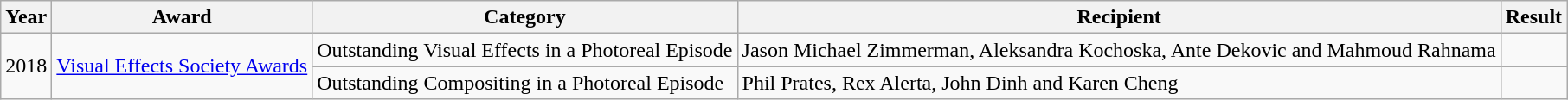<table class="wikitable">
<tr>
<th>Year</th>
<th>Award</th>
<th>Category</th>
<th>Recipient</th>
<th>Result</th>
</tr>
<tr>
<td rowspan=2>2018</td>
<td rowspan=2><a href='#'>Visual Effects Society Awards</a></td>
<td>Outstanding Visual Effects in a Photoreal Episode</td>
<td>Jason Michael Zimmerman, Aleksandra Kochoska, Ante Dekovic and Mahmoud Rahnama</td>
<td></td>
</tr>
<tr>
<td>Outstanding Compositing in a Photoreal Episode</td>
<td>Phil Prates, Rex Alerta, John Dinh and Karen Cheng</td>
<td></td>
</tr>
</table>
